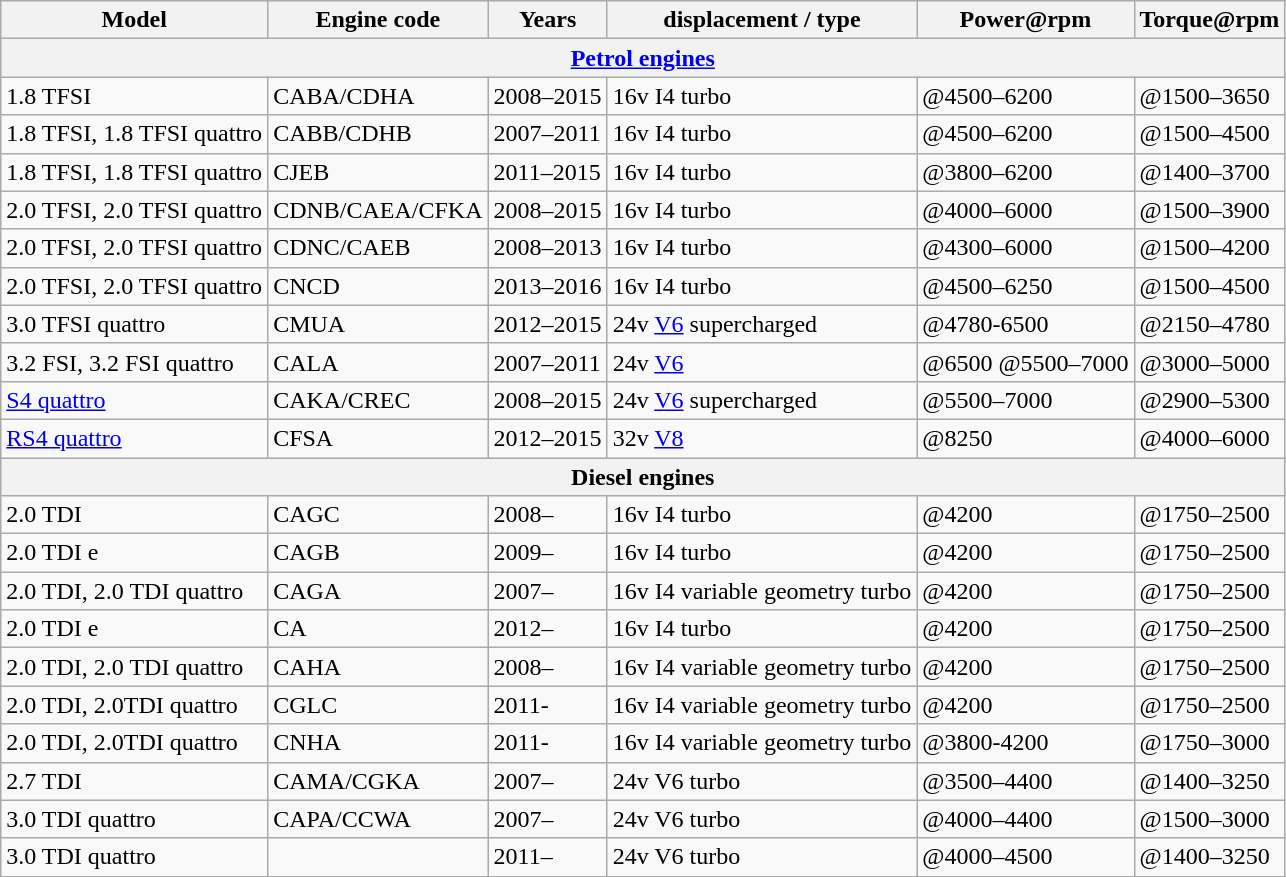<table class="wikitable sticky-header">
<tr>
<th>Model</th>
<th>Engine code</th>
<th>Years</th>
<th>displacement / type</th>
<th>Power@rpm</th>
<th>Torque@rpm</th>
</tr>
<tr>
<th colspan="6"><a href='#'>Petrol engines</a></th>
</tr>
<tr>
<td>1.8 TFSI</td>
<td>CABA/CDHA</td>
<td>2008–2015</td>
<td> 16v I4 turbo</td>
<td> @4500–6200</td>
<td> @1500–3650</td>
</tr>
<tr>
<td>1.8 TFSI, 1.8 TFSI quattro</td>
<td>CABB/CDHB</td>
<td>2007–2011</td>
<td> 16v I4 turbo</td>
<td> @4500–6200</td>
<td> @1500–4500</td>
</tr>
<tr>
<td>1.8 TFSI, 1.8 TFSI quattro</td>
<td>CJEB</td>
<td>2011–2015</td>
<td> 16v I4 turbo</td>
<td> @3800–6200</td>
<td> @1400–3700</td>
</tr>
<tr>
<td>2.0 TFSI, 2.0 TFSI quattro</td>
<td>CDNB/CAEA/CFKA</td>
<td>2008–2015</td>
<td> 16v I4 turbo</td>
<td> @4000–6000</td>
<td> @1500–3900</td>
</tr>
<tr>
<td>2.0 TFSI, 2.0 TFSI quattro</td>
<td>CDNC/CAEB</td>
<td>2008–2013</td>
<td> 16v I4 turbo</td>
<td> @4300–6000</td>
<td> @1500–4200</td>
</tr>
<tr>
<td>2.0 TFSI, 2.0 TFSI quattro</td>
<td>CNCD</td>
<td>2013–2016</td>
<td> 16v I4 turbo</td>
<td> @4500–6250</td>
<td> @1500–4500</td>
</tr>
<tr>
<td>3.0 TFSI quattro</td>
<td>CMUA</td>
<td>2012–2015</td>
<td> 24v <a href='#'>V6</a> supercharged</td>
<td> @4780-6500</td>
<td> @2150–4780</td>
</tr>
<tr>
<td>3.2 FSI, 3.2 FSI quattro</td>
<td>CALA</td>
<td>2007–2011</td>
<td> 24v <a href='#'>V6</a></td>
<td> @6500 @5500–7000</td>
<td> @3000–5000</td>
</tr>
<tr>
<td><a href='#'>S4 quattro</a></td>
<td>CAKA/CREC</td>
<td>2008–2015</td>
<td> 24v <a href='#'>V6</a> supercharged</td>
<td> @5500–7000</td>
<td> @2900–5300</td>
</tr>
<tr>
<td><a href='#'>RS4 quattro</a></td>
<td>CFSA</td>
<td>2012–2015</td>
<td> 32v <a href='#'>V8</a></td>
<td> @8250</td>
<td> @4000–6000</td>
</tr>
<tr>
<th colspan="6">Diesel engines</th>
</tr>
<tr>
<td>2.0 TDI</td>
<td>CAGC</td>
<td>2008–</td>
<td> 16v I4 turbo</td>
<td> @4200</td>
<td> @1750–2500</td>
</tr>
<tr>
<td>2.0 TDI e</td>
<td>CAGB</td>
<td>2009–</td>
<td> 16v I4 turbo</td>
<td> @4200</td>
<td> @1750–2500</td>
</tr>
<tr>
<td>2.0 TDI, 2.0 TDI quattro</td>
<td>CAGA</td>
<td>2007–</td>
<td> 16v I4 variable geometry turbo</td>
<td> @4200</td>
<td> @1750–2500</td>
</tr>
<tr>
<td>2.0 TDI e</td>
<td>CA</td>
<td>2012–</td>
<td> 16v I4 turbo</td>
<td> @4200</td>
<td> @1750–2500</td>
</tr>
<tr>
<td>2.0 TDI, 2.0 TDI quattro</td>
<td>CAHA</td>
<td>2008–</td>
<td> 16v I4 variable geometry turbo</td>
<td> @4200</td>
<td> @1750–2500</td>
</tr>
<tr>
<td>2.0 TDI, 2.0TDI quattro</td>
<td>CGLC</td>
<td>2011-</td>
<td> 16v I4 variable geometry turbo</td>
<td> @4200</td>
<td> @1750–2500</td>
</tr>
<tr>
<td>2.0 TDI, 2.0TDI quattro</td>
<td>CNHA</td>
<td>2011-</td>
<td> 16v I4 variable geometry turbo</td>
<td> @3800-4200</td>
<td> @1750–3000</td>
</tr>
<tr>
<td>2.7 TDI</td>
<td>CAMA/CGKA</td>
<td>2007–</td>
<td> 24v V6 turbo</td>
<td> @3500–4400</td>
<td> @1400–3250</td>
</tr>
<tr>
<td>3.0 TDI quattro</td>
<td>CAPA/CCWA</td>
<td>2007–</td>
<td> 24v V6 turbo</td>
<td> @4000–4400</td>
<td> @1500–3000</td>
</tr>
<tr>
<td>3.0 TDI quattro</td>
<td></td>
<td>2011–</td>
<td> 24v V6 turbo</td>
<td> @4000–4500</td>
<td> @1400–3250</td>
</tr>
</table>
